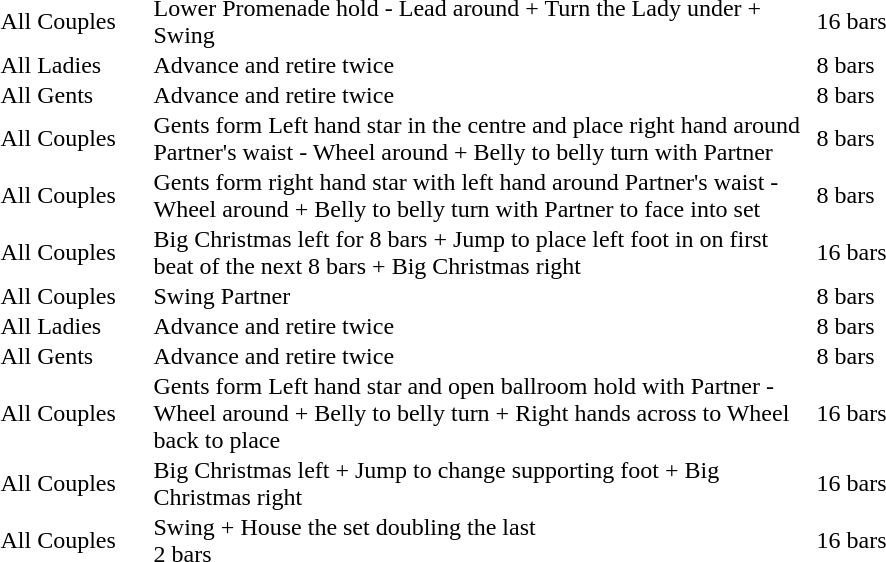<table cellspacing=0 border=0 cellpadding=1>
<tr>
<td style="width:100px">All Couples</td>
<td style="width:440px">Lower Promenade hold - Lead around + Turn the Lady under + Swing</td>
<td style="width:60px">16 bars</td>
</tr>
<tr>
<td>All Ladies</td>
<td>Advance and retire twice</td>
<td>8 bars</td>
</tr>
<tr>
<td>All Gents</td>
<td>Advance and retire twice</td>
<td>8 bars</td>
</tr>
<tr>
<td>All Couples</td>
<td>Gents form Left hand star in the centre and place right hand around Partner's waist - Wheel around + Belly to belly turn with Partner</td>
<td>8 bars</td>
</tr>
<tr>
<td>All Couples</td>
<td>Gents form right hand star with left hand around Partner's waist - Wheel around + Belly to belly turn with Partner to face into set</td>
<td>8 bars</td>
</tr>
<tr>
<td>All Couples</td>
<td>Big Christmas left for 8 bars + Jump to place left foot in on first beat of the next 8 bars + Big Christmas right</td>
<td>16 bars</td>
</tr>
<tr>
<td>All Couples</td>
<td>Swing Partner</td>
<td>8 bars</td>
</tr>
<tr>
<td>All Ladies</td>
<td>Advance and retire twice</td>
<td>8 bars</td>
</tr>
<tr>
<td>All Gents</td>
<td>Advance and retire twice</td>
<td>8 bars</td>
</tr>
<tr>
<td>All Couples</td>
<td>Gents form Left hand star and open ballroom hold with Partner - Wheel around + Belly to belly turn + Right hands across to Wheel back to place</td>
<td>16 bars</td>
</tr>
<tr>
<td>All Couples</td>
<td>Big Christmas left + Jump to change supporting foot + Big Christmas right</td>
<td>16 bars</td>
</tr>
<tr>
<td>All Couples</td>
<td>Swing + House the set doubling the last<br>2 bars</td>
<td>16 bars</td>
</tr>
</table>
